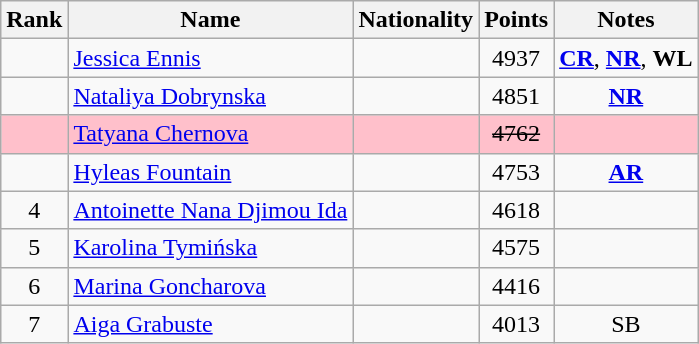<table class="wikitable sortable" style="text-align:center">
<tr>
<th>Rank</th>
<th>Name</th>
<th>Nationality</th>
<th>Points</th>
<th>Notes</th>
</tr>
<tr>
<td></td>
<td align=left><a href='#'>Jessica Ennis</a></td>
<td align=left></td>
<td>4937</td>
<td><strong><a href='#'>CR</a></strong>, <strong><a href='#'>NR</a></strong>, <strong>WL</strong></td>
</tr>
<tr>
<td></td>
<td align=left><a href='#'>Nataliya Dobrynska</a></td>
<td align=left></td>
<td>4851</td>
<td><strong><a href='#'>NR</a></strong></td>
</tr>
<tr bgcolor=pink>
<td></td>
<td align=left><a href='#'>Tatyana Chernova</a></td>
<td align=left></td>
<td><s>4762</s></td>
<td></td>
</tr>
<tr>
<td></td>
<td align=left><a href='#'>Hyleas Fountain</a></td>
<td align=left></td>
<td>4753</td>
<td><strong><a href='#'>AR</a></strong></td>
</tr>
<tr>
<td>4</td>
<td align=left><a href='#'>Antoinette Nana Djimou Ida</a></td>
<td align=left></td>
<td>4618</td>
<td></td>
</tr>
<tr>
<td>5</td>
<td align=left><a href='#'>Karolina Tymińska</a></td>
<td align=left></td>
<td>4575</td>
<td></td>
</tr>
<tr>
<td>6</td>
<td align=left><a href='#'>Marina Goncharova</a></td>
<td align=left></td>
<td>4416</td>
<td></td>
</tr>
<tr>
<td>7</td>
<td align=left><a href='#'>Aiga Grabuste</a></td>
<td align=left></td>
<td>4013</td>
<td>SB</td>
</tr>
</table>
